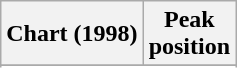<table class="wikitable plainrowheaders sortable" style="text-align:center;">
<tr>
<th scope="col">Chart (1998)</th>
<th scope="col">Peak<br>position</th>
</tr>
<tr>
</tr>
<tr>
</tr>
<tr>
</tr>
</table>
